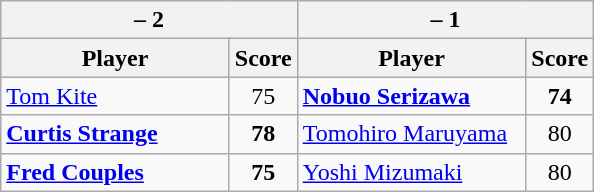<table class=wikitable>
<tr>
<th colspan=2> – 2</th>
<th colspan=2> – 1</th>
</tr>
<tr>
<th width=145>Player</th>
<th>Score</th>
<th width=145>Player</th>
<th>Score</th>
</tr>
<tr>
<td><a href='#'>Tom Kite</a></td>
<td align=center>75</td>
<td><strong><a href='#'>Nobuo Serizawa</a></strong></td>
<td align=center><strong>74</strong></td>
</tr>
<tr>
<td><strong><a href='#'>Curtis Strange</a></strong></td>
<td align=center><strong>78</strong></td>
<td><a href='#'>Tomohiro Maruyama</a></td>
<td align=center>80</td>
</tr>
<tr>
<td><strong><a href='#'>Fred Couples</a></strong></td>
<td align=center><strong>75</strong></td>
<td><a href='#'>Yoshi Mizumaki</a></td>
<td align=center>80</td>
</tr>
</table>
